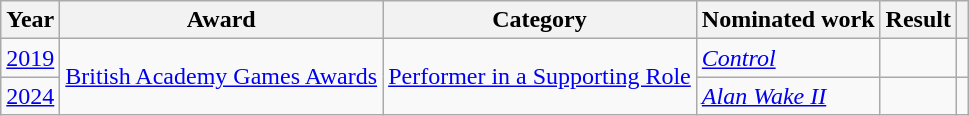<table class=wikitable>
<tr>
<th scope="col">Year</th>
<th scope="col">Award</th>
<th scope="col">Category</th>
<th scope="col">Nominated work</th>
<th scope="col">Result</th>
<th></th>
</tr>
<tr>
<td style="text-align:center;"><a href='#'>2019</a></td>
<td rowspan=2><a href='#'>British Academy Games Awards</a></td>
<td rowspan=2><a href='#'>Performer in a Supporting Role</a></td>
<td><em><a href='#'>Control</a></em></td>
<td></td>
<td style="text-align:center;"></td>
</tr>
<tr>
<td style="text-align:center;"><a href='#'>2024</a></td>
<td><em><a href='#'>Alan Wake II</a></em></td>
<td></td>
<td style="text-align:center;"></td>
</tr>
</table>
